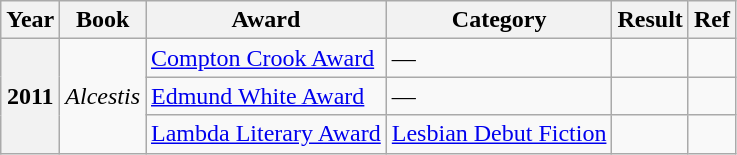<table class="wikitable sortable">
<tr>
<th>Year</th>
<th>Book</th>
<th>Award</th>
<th>Category</th>
<th>Result</th>
<th>Ref</th>
</tr>
<tr>
<th rowspan="3">2011</th>
<td rowspan="3"><em>Alcestis</em></td>
<td><a href='#'>Compton Crook Award</a></td>
<td>—</td>
<td></td>
<td></td>
</tr>
<tr>
<td><a href='#'>Edmund White Award</a></td>
<td>—</td>
<td></td>
<td></td>
</tr>
<tr>
<td><a href='#'>Lambda Literary Award</a></td>
<td><a href='#'>Lesbian Debut Fiction</a></td>
<td></td>
<td></td>
</tr>
</table>
